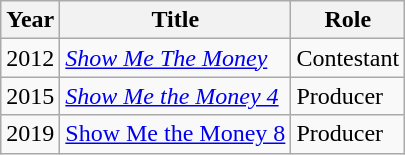<table class="wikitable">
<tr>
<th>Year</th>
<th>Title</th>
<th>Role</th>
</tr>
<tr>
<td>2012</td>
<td><em><a href='#'>Show Me The Money</a></em></td>
<td>Contestant</td>
</tr>
<tr>
<td>2015</td>
<td><em><a href='#'>Show Me the Money 4</a></em></td>
<td>Producer</td>
</tr>
<tr>
<td>2019</td>
<td><a href='#'>Show Me the Money 8</a></td>
<td>Producer</td>
</tr>
</table>
